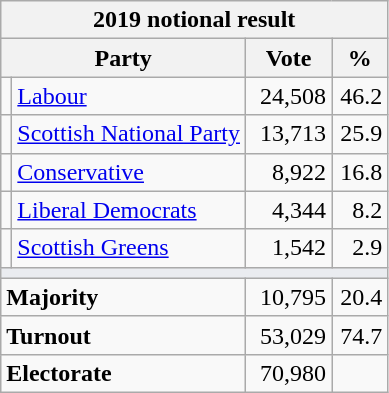<table class="wikitable">
<tr>
<th colspan="4">2019 notional result  </th>
</tr>
<tr>
<th bgcolor="#DDDDFF" width="130px" colspan="2">Party</th>
<th bgcolor="#DDDDFF" width="50px">Vote</th>
<th bgcolor="#DDDDFF" width="30px">%</th>
</tr>
<tr>
<td></td>
<td><a href='#'>Labour</a></td>
<td align="right">24,508</td>
<td align="right">46.2</td>
</tr>
<tr>
<td></td>
<td><a href='#'>Scottish National Party</a></td>
<td align=right>13,713</td>
<td align=right>25.9</td>
</tr>
<tr>
<td></td>
<td><a href='#'>Conservative</a></td>
<td align=right>8,922</td>
<td align=right>16.8</td>
</tr>
<tr>
<td></td>
<td><a href='#'>Liberal Democrats</a></td>
<td align=right>4,344</td>
<td align=right>8.2</td>
</tr>
<tr>
<td></td>
<td><a href='#'>Scottish Greens</a></td>
<td align=right>1,542</td>
<td align=right>2.9</td>
</tr>
<tr>
<td colspan="4" bgcolor="#EAECF0"></td>
</tr>
<tr>
<td colspan="2"><strong>Majority</strong></td>
<td align="right">10,795</td>
<td align="right">20.4</td>
</tr>
<tr>
<td colspan="2"><strong>Turnout</strong></td>
<td align="right">53,029</td>
<td align="right">74.7</td>
</tr>
<tr>
<td colspan="2"><strong>Electorate</strong></td>
<td align=right>70,980</td>
</tr>
</table>
